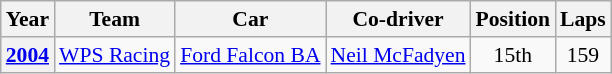<table class="wikitable" style="font-size: 90%;">
<tr>
<th>Year</th>
<th>Team</th>
<th>Car</th>
<th>Co-driver</th>
<th>Position</th>
<th>Laps</th>
</tr>
<tr>
<th><a href='#'>2004</a></th>
<td nowrap><a href='#'>WPS Racing</a></td>
<td nowrap><a href='#'>Ford Falcon BA</a></td>
<td nowrap> <a href='#'>Neil McFadyen</a></td>
<td align="center">15th</td>
<td align="center">159</td>
</tr>
</table>
